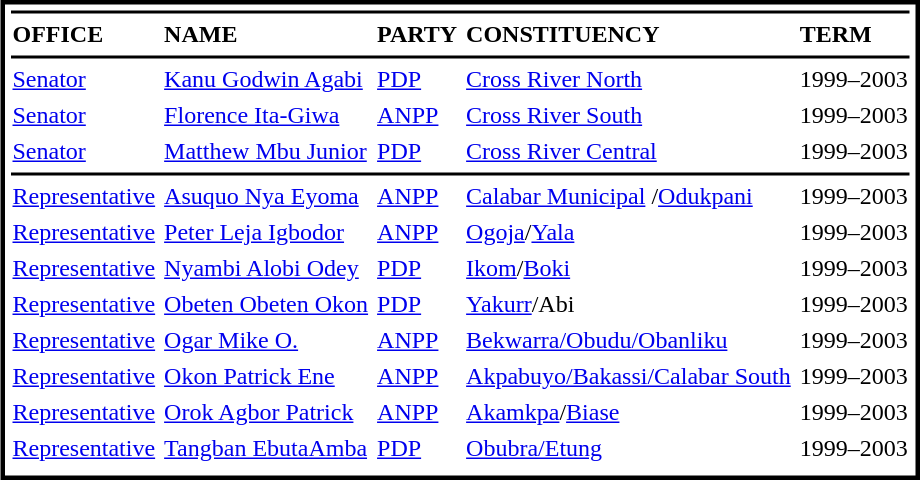<table cellpadding=1 cellspacing=4 style="margin:3px; border:3px solid #000000;">
<tr>
<td bgcolor=#000000 colspan=5></td>
</tr>
<tr>
<td><strong>OFFICE</strong></td>
<td><strong>NAME</strong></td>
<td><strong>PARTY</strong></td>
<td><strong>CONSTITUENCY</strong></td>
<td><strong>TERM</strong></td>
</tr>
<tr>
<td bgcolor=#000000 colspan=5></td>
</tr>
<tr>
<td><a href='#'>Senator</a></td>
<td><a href='#'>Kanu Godwin Agabi</a></td>
<td><a href='#'>PDP</a></td>
<td><a href='#'>Cross River North</a></td>
<td>1999–2003</td>
</tr>
<tr>
<td><a href='#'>Senator</a></td>
<td><a href='#'>Florence Ita-Giwa</a></td>
<td><a href='#'>ANPP</a></td>
<td><a href='#'>Cross River South</a></td>
<td>1999–2003</td>
</tr>
<tr>
<td><a href='#'>Senator</a></td>
<td><a href='#'>Matthew Mbu Junior</a></td>
<td><a href='#'>PDP</a></td>
<td><a href='#'>Cross River Central</a></td>
<td>1999–2003</td>
</tr>
<tr>
<td bgcolor=#000000 colspan=5></td>
</tr>
<tr>
<td><a href='#'>Representative</a></td>
<td><a href='#'>Asuquo Nya Eyoma</a></td>
<td><a href='#'>ANPP</a></td>
<td><a href='#'>Calabar Municipal</a> /<a href='#'>Odukpani</a></td>
<td>1999–2003</td>
</tr>
<tr>
<td><a href='#'>Representative</a></td>
<td><a href='#'>Peter Leja Igbodor</a></td>
<td><a href='#'>ANPP</a></td>
<td><a href='#'>Ogoja</a>/<a href='#'>Yala</a></td>
<td>1999–2003</td>
</tr>
<tr>
<td><a href='#'>Representative</a></td>
<td><a href='#'>Nyambi Alobi Odey</a></td>
<td><a href='#'>PDP</a></td>
<td><a href='#'>Ikom</a>/<a href='#'>Boki</a></td>
<td>1999–2003</td>
</tr>
<tr>
<td><a href='#'>Representative</a></td>
<td><a href='#'>Obeten Obeten Okon</a></td>
<td><a href='#'>PDP</a></td>
<td><a href='#'>Yakurr</a>/Abi</td>
<td>1999–2003</td>
</tr>
<tr>
<td><a href='#'>Representative</a></td>
<td><a href='#'>Ogar Mike O.</a></td>
<td><a href='#'>ANPP</a></td>
<td><a href='#'>Bekwarra/Obudu/Obanliku</a></td>
<td>1999–2003</td>
</tr>
<tr>
<td><a href='#'>Representative</a></td>
<td><a href='#'>Okon Patrick Ene</a></td>
<td><a href='#'>ANPP</a></td>
<td><a href='#'>Akpabuyo/Bakassi/Calabar South</a></td>
<td>1999–2003</td>
</tr>
<tr>
<td><a href='#'>Representative</a></td>
<td><a href='#'>Orok Agbor Patrick</a></td>
<td><a href='#'>ANPP</a></td>
<td><a href='#'>Akamkpa</a>/<a href='#'>Biase</a></td>
<td>1999–2003</td>
</tr>
<tr>
<td><a href='#'>Representative</a></td>
<td><a href='#'>Tangban EbutaAmba</a></td>
<td><a href='#'>PDP</a></td>
<td><a href='#'>Obubra/Etung</a></td>
<td>1999–2003</td>
</tr>
<tr>
</tr>
</table>
